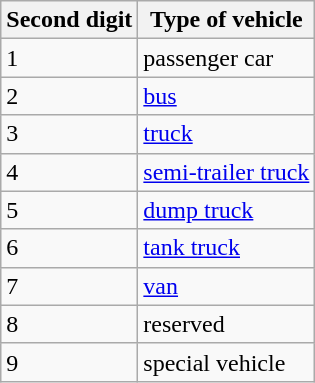<table class="wikitable">
<tr>
<th>Second digit</th>
<th>Type of vehicle</th>
</tr>
<tr>
<td>1</td>
<td>passenger car</td>
</tr>
<tr>
<td>2</td>
<td><a href='#'>bus</a></td>
</tr>
<tr>
<td>3</td>
<td><a href='#'>truck</a></td>
</tr>
<tr>
<td>4</td>
<td><a href='#'>semi-trailer truck</a></td>
</tr>
<tr>
<td>5</td>
<td><a href='#'>dump truck</a></td>
</tr>
<tr>
<td>6</td>
<td><a href='#'>tank truck</a></td>
</tr>
<tr>
<td>7</td>
<td><a href='#'>van</a></td>
</tr>
<tr>
<td>8</td>
<td>reserved</td>
</tr>
<tr>
<td>9</td>
<td>special vehicle</td>
</tr>
</table>
